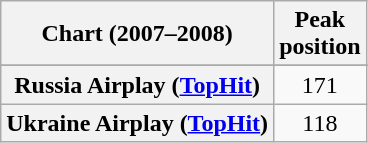<table class="wikitable sortable plainrowheaders" style="text-align:center">
<tr>
<th scope="col">Chart (2007–2008)</th>
<th scope="col">Peak<br>position</th>
</tr>
<tr>
</tr>
<tr>
</tr>
<tr>
<th scope="row">Russia Airplay (<a href='#'>TopHit</a>)</th>
<td>171</td>
</tr>
<tr>
<th scope="row">Ukraine Airplay (<a href='#'>TopHit</a>)</th>
<td>118</td>
</tr>
</table>
